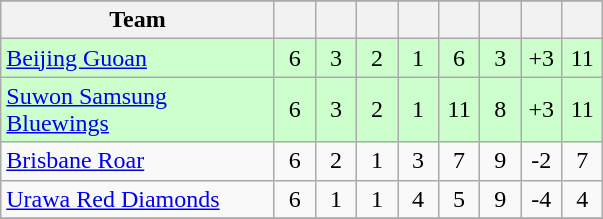<table class="wikitable" style="text-align: center;">
<tr>
</tr>
<tr>
<th width=175>Team</th>
<th width=20></th>
<th width=20></th>
<th width=20></th>
<th width=20></th>
<th width=20></th>
<th width=20></th>
<th width=20></th>
<th width=20></th>
</tr>
<tr bgcolor=#ccffcc>
<td align=left> <a href='#'>Beijing Guoan</a></td>
<td>6</td>
<td>3</td>
<td>2</td>
<td>1</td>
<td>6</td>
<td>3</td>
<td>+3</td>
<td>11</td>
</tr>
<tr bgcolor=#ccffcc>
<td align=left> <a href='#'>Suwon Samsung Bluewings</a></td>
<td>6</td>
<td>3</td>
<td>2</td>
<td>1</td>
<td>11</td>
<td>8</td>
<td>+3</td>
<td>11</td>
</tr>
<tr bgcolor=>
<td align=left> <a href='#'>Brisbane Roar</a></td>
<td>6</td>
<td>2</td>
<td>1</td>
<td>3</td>
<td>7</td>
<td>9</td>
<td>-2</td>
<td>7</td>
</tr>
<tr bgcolor=>
<td align=left> <a href='#'>Urawa Red Diamonds</a></td>
<td>6</td>
<td>1</td>
<td>1</td>
<td>4</td>
<td>5</td>
<td>9</td>
<td>-4</td>
<td>4</td>
</tr>
<tr>
</tr>
</table>
